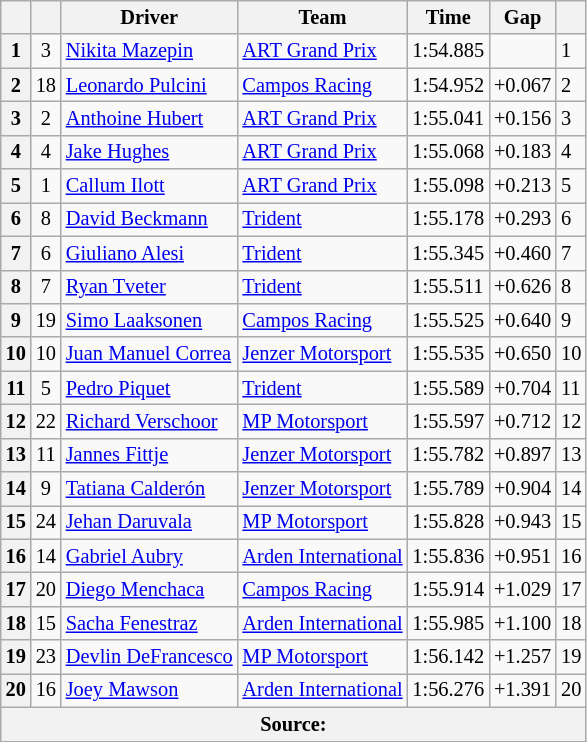<table class="wikitable" style="font-size:85%">
<tr>
<th></th>
<th></th>
<th>Driver</th>
<th>Team</th>
<th>Time</th>
<th>Gap</th>
<th></th>
</tr>
<tr>
<th>1</th>
<td align="center">3</td>
<td> <a href='#'>Nikita Mazepin</a></td>
<td><a href='#'>ART Grand Prix</a></td>
<td>1:54.885</td>
<td></td>
<td>1</td>
</tr>
<tr>
<th>2</th>
<td align="center">18</td>
<td> <a href='#'>Leonardo Pulcini</a></td>
<td><a href='#'>Campos Racing</a></td>
<td>1:54.952</td>
<td>+0.067</td>
<td>2</td>
</tr>
<tr>
<th>3</th>
<td align="center">2</td>
<td> <a href='#'>Anthoine Hubert</a></td>
<td><a href='#'>ART Grand Prix</a></td>
<td>1:55.041</td>
<td>+0.156</td>
<td>3</td>
</tr>
<tr>
<th>4</th>
<td align="center">4</td>
<td> <a href='#'>Jake Hughes</a></td>
<td><a href='#'>ART Grand Prix</a></td>
<td>1:55.068</td>
<td>+0.183</td>
<td>4</td>
</tr>
<tr>
<th>5</th>
<td align="center">1</td>
<td> <a href='#'>Callum Ilott</a></td>
<td><a href='#'>ART Grand Prix</a></td>
<td>1:55.098</td>
<td>+0.213</td>
<td>5</td>
</tr>
<tr>
<th>6</th>
<td align="center">8</td>
<td> <a href='#'>David Beckmann</a></td>
<td><a href='#'>Trident</a></td>
<td>1:55.178</td>
<td>+0.293</td>
<td>6</td>
</tr>
<tr>
<th>7</th>
<td align="center">6</td>
<td> <a href='#'>Giuliano Alesi</a></td>
<td><a href='#'>Trident</a></td>
<td>1:55.345</td>
<td>+0.460</td>
<td>7</td>
</tr>
<tr>
<th>8</th>
<td align="center">7</td>
<td> <a href='#'>Ryan Tveter</a></td>
<td><a href='#'>Trident</a></td>
<td>1:55.511</td>
<td>+0.626</td>
<td>8</td>
</tr>
<tr>
<th>9</th>
<td align="center">19</td>
<td> <a href='#'>Simo Laaksonen</a></td>
<td><a href='#'>Campos Racing</a></td>
<td>1:55.525</td>
<td>+0.640</td>
<td>9</td>
</tr>
<tr>
<th>10</th>
<td align="center">10</td>
<td> <a href='#'>Juan Manuel Correa</a></td>
<td><a href='#'>Jenzer Motorsport</a></td>
<td>1:55.535</td>
<td>+0.650</td>
<td>10</td>
</tr>
<tr>
<th>11</th>
<td align="center">5</td>
<td> <a href='#'>Pedro Piquet</a></td>
<td><a href='#'>Trident</a></td>
<td>1:55.589</td>
<td>+0.704</td>
<td>11</td>
</tr>
<tr>
<th>12</th>
<td align="center">22</td>
<td> <a href='#'>Richard Verschoor</a></td>
<td><a href='#'>MP Motorsport</a></td>
<td>1:55.597</td>
<td>+0.712</td>
<td>12</td>
</tr>
<tr>
<th>13</th>
<td align="center">11</td>
<td> <a href='#'>Jannes Fittje</a></td>
<td><a href='#'>Jenzer Motorsport</a></td>
<td>1:55.782</td>
<td>+0.897</td>
<td>13</td>
</tr>
<tr>
<th>14</th>
<td align="center">9</td>
<td> <a href='#'>Tatiana Calderón</a></td>
<td><a href='#'>Jenzer Motorsport</a></td>
<td>1:55.789</td>
<td>+0.904</td>
<td>14</td>
</tr>
<tr>
<th>15</th>
<td align="center">24</td>
<td> <a href='#'>Jehan Daruvala</a></td>
<td><a href='#'>MP Motorsport</a></td>
<td>1:55.828</td>
<td>+0.943</td>
<td>15</td>
</tr>
<tr>
<th>16</th>
<td align="center">14</td>
<td> <a href='#'>Gabriel Aubry</a></td>
<td><a href='#'>Arden International</a></td>
<td>1:55.836</td>
<td>+0.951</td>
<td>16</td>
</tr>
<tr>
<th>17</th>
<td align="center">20</td>
<td> <a href='#'>Diego Menchaca</a></td>
<td><a href='#'>Campos Racing</a></td>
<td>1:55.914</td>
<td>+1.029</td>
<td>17</td>
</tr>
<tr>
<th>18</th>
<td align="center">15</td>
<td> <a href='#'>Sacha Fenestraz</a></td>
<td><a href='#'>Arden International</a></td>
<td>1:55.985</td>
<td>+1.100</td>
<td>18</td>
</tr>
<tr>
<th>19</th>
<td align="center">23</td>
<td> <a href='#'>Devlin DeFrancesco</a></td>
<td><a href='#'>MP Motorsport</a></td>
<td>1:56.142</td>
<td>+1.257</td>
<td>19</td>
</tr>
<tr>
<th>20</th>
<td align="center">16</td>
<td> <a href='#'>Joey Mawson</a></td>
<td><a href='#'>Arden International</a></td>
<td>1:56.276</td>
<td>+1.391</td>
<td>20</td>
</tr>
<tr>
<th colspan="7">Source:</th>
</tr>
</table>
